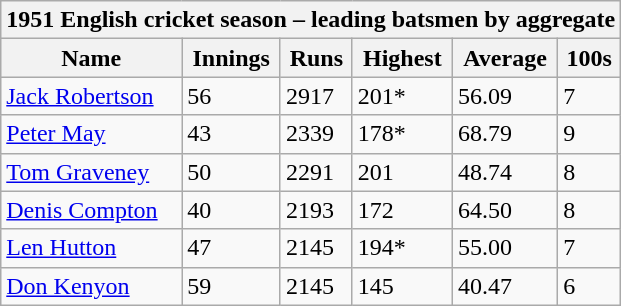<table class="wikitable">
<tr>
<th bgcolor="#efefef" colspan="7">1951 English cricket season – leading batsmen by aggregate</th>
</tr>
<tr bgcolor="#efefef">
<th>Name</th>
<th>Innings</th>
<th>Runs</th>
<th>Highest</th>
<th>Average</th>
<th>100s</th>
</tr>
<tr>
<td><a href='#'>Jack Robertson</a></td>
<td>56</td>
<td>2917</td>
<td>201*</td>
<td>56.09</td>
<td>7</td>
</tr>
<tr>
<td><a href='#'>Peter May</a></td>
<td>43</td>
<td>2339</td>
<td>178*</td>
<td>68.79</td>
<td>9</td>
</tr>
<tr>
<td><a href='#'>Tom Graveney</a></td>
<td>50</td>
<td>2291</td>
<td>201</td>
<td>48.74</td>
<td>8</td>
</tr>
<tr>
<td><a href='#'>Denis Compton</a></td>
<td>40</td>
<td>2193</td>
<td>172</td>
<td>64.50</td>
<td>8</td>
</tr>
<tr>
<td><a href='#'>Len Hutton</a></td>
<td>47</td>
<td>2145</td>
<td>194*</td>
<td>55.00</td>
<td>7</td>
</tr>
<tr>
<td><a href='#'>Don Kenyon</a></td>
<td>59</td>
<td>2145</td>
<td>145</td>
<td>40.47</td>
<td>6</td>
</tr>
</table>
